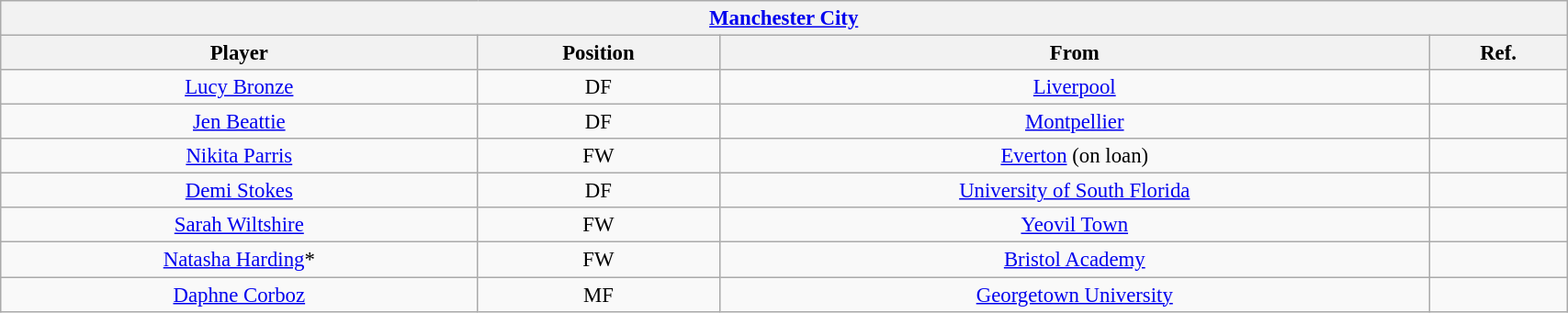<table class="wikitable sortable collapsible collapsed" style="font-size:95%; text-align: center; width: 90%;">
<tr>
<th colspan="4"  style="with:100%; text-align:center;"><strong><a href='#'>Manchester City</a></strong></th>
</tr>
<tr>
<th>Player</th>
<th>Position</th>
<th>From</th>
<th>Ref.</th>
</tr>
<tr>
<td> <a href='#'>Lucy Bronze</a></td>
<td>DF</td>
<td><a href='#'>Liverpool</a></td>
<td></td>
</tr>
<tr>
<td> <a href='#'>Jen Beattie</a></td>
<td>DF</td>
<td><a href='#'>Montpellier</a></td>
<td></td>
</tr>
<tr>
<td> <a href='#'>Nikita Parris</a></td>
<td>FW</td>
<td><a href='#'>Everton</a> (on loan)</td>
<td></td>
</tr>
<tr>
<td> <a href='#'>Demi Stokes</a></td>
<td>DF</td>
<td><a href='#'>University of South Florida</a></td>
<td></td>
</tr>
<tr>
<td> <a href='#'>Sarah Wiltshire</a></td>
<td>FW</td>
<td><a href='#'>Yeovil Town</a></td>
<td></td>
</tr>
<tr>
<td> <a href='#'>Natasha Harding</a>*</td>
<td>FW</td>
<td><a href='#'>Bristol Academy</a></td>
<td></td>
</tr>
<tr>
<td> <a href='#'>Daphne Corboz</a></td>
<td>MF</td>
<td><a href='#'>Georgetown University</a></td>
<td></td>
</tr>
</table>
